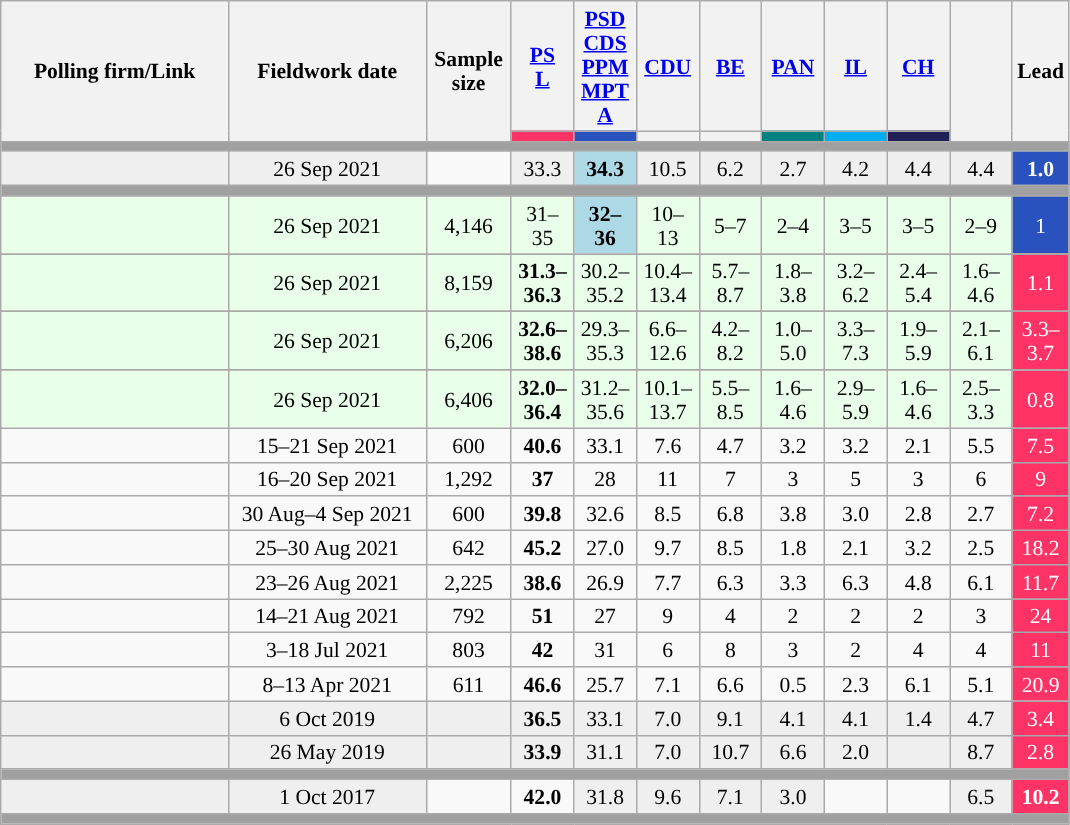<table class="wikitable sortable mw-datatable" style="text-align:center;font-size:90%;line-height:16px;">
<tr style="height:42px;">
<th style="width:145px;" rowspan="2">Polling firm/Link</th>
<th style="width:125px;" rowspan="2">Fieldwork date</th>
<th class="unsortable" style="width:50px;" rowspan="2">Sample size</th>
<th class="unsortable" style="width:35px;"><a href='#'>PS</a><br><a href='#'>L</a></th>
<th class="unsortable" style="width:35px;"><a href='#'>PSD</a><br><a href='#'>CDS</a><br><a href='#'>PPM</a><br><a href='#'>MPT</a><br><a href='#'>A</a></th>
<th class="unsortable" style="width:35px;"><a href='#'>CDU</a></th>
<th class="unsortable" style="width:35px;"><a href='#'>BE</a></th>
<th class="unsortable" style="width:35px;"><a href='#'>PAN</a></th>
<th class="unsortable" style="width:35px;"><a href='#'>IL</a></th>
<th class="unsortable" style="width:35px;"><a href='#'>CH</a></th>
<th class="unsortable" style="width:35px;" rowspan="2"></th>
<th class="unsortable" style="width:30px;" rowspan="2">Lead</th>
</tr>
<tr>
<th class="unsortable" style="color:inherit;background:#FF3366;"></th>
<th class="unsortable" style="color:inherit;background:#2A52BE;"></th>
<th class="unsortable" style="color:inherit;background:"></th>
<th class="unsortable" style="color:inherit;background:"></th>
<th class="sortable" style="background:teal;"></th>
<th class="sortable" style="background:#00ADEF;"></th>
<th class="sortable" style="background:#202056;"></th>
</tr>
<tr>
<td colspan="12" style="background:#A0A0A0"></td>
</tr>
<tr>
<td style="background:#EFEFEF;"><strong></strong></td>
<td style="background:#EFEFEF;" data-sort-value="2019-10-06">26 Sep 2021</td>
<td></td>
<td style="background:#EFEFEF;">33.3<br></td>
<td style="background:lightblue;"><strong>34.3</strong><br></td>
<td style="background:#EFEFEF;">10.5<br></td>
<td style="background:#EFEFEF;">6.2<br></td>
<td style="background:#EFEFEF;">2.7<br></td>
<td style="background:#EFEFEF;">4.2<br></td>
<td style="background:#EFEFEF;">4.4<br></td>
<td style="background:#EFEFEF;">4.4<br></td>
<td style="background:#2A52BE; color:white;"><strong>1.0</strong></td>
</tr>
<tr>
<td colspan="12" style="background:#A0A0A0"></td>
</tr>
<tr>
</tr>
<tr style="background:#EAFFEA"|>
<td></td>
<td data-sort-value="2019-10-06">26 Sep 2021</td>
<td>4,146</td>
<td>31–35<br></td>
<td style="background:lightblue;"><strong>32–36</strong><br></td>
<td>10–13<br></td>
<td>5–7<br></td>
<td>2–4<br></td>
<td>3–5<br></td>
<td>3–5<br></td>
<td>2–9<br></td>
<td style="background:#2A52BE; color:white;">1</td>
</tr>
<tr>
</tr>
<tr style="background:#EAFFEA"|>
<td></td>
<td data-sort-value="2019-10-06">26 Sep 2021</td>
<td>8,159</td>
<td><strong>31.3–<br>36.3</strong><br></td>
<td>30.2–<br>35.2<br></td>
<td>10.4–<br>13.4<br></td>
<td>5.7–<br>8.7<br></td>
<td>1.8–<br>3.8<br></td>
<td>3.2–<br>6.2<br></td>
<td>2.4–<br>5.4<br></td>
<td>1.6–<br>4.6<br></td>
<td style="background:#FF3366; color:white;">1.1</td>
</tr>
<tr>
</tr>
<tr style="background:#EAFFEA"|>
<td></td>
<td data-sort-value="2019-10-06">26 Sep 2021</td>
<td>6,206</td>
<td><strong>32.6–<br>38.6</strong><br></td>
<td>29.3–<br>35.3<br></td>
<td>6.6–<br>12.6<br></td>
<td>4.2–<br>8.2<br></td>
<td>1.0–<br>5.0<br></td>
<td>3.3–<br>7.3<br></td>
<td>1.9–<br>5.9<br></td>
<td>2.1–<br>6.1<br></td>
<td style="background:#FF3366; color:white;">3.3–<br>3.7</td>
</tr>
<tr>
</tr>
<tr style="background:#EAFFEA"|>
<td></td>
<td data-sort-value="2019-10-06">26 Sep 2021</td>
<td>6,406</td>
<td><strong>32.0–<br>36.4</strong><br></td>
<td>31.2–<br>35.6<br></td>
<td>10.1–<br>13.7<br></td>
<td>5.5–<br>8.5<br></td>
<td>1.6–<br>4.6<br></td>
<td>2.9–<br>5.9<br></td>
<td>1.6–<br>4.6<br></td>
<td>2.5–<br>3.3<br></td>
<td style="background:#FF3366; color:white;">0.8</td>
</tr>
<tr>
<td align="center"><br></td>
<td align="center">15–21 Sep 2021</td>
<td>600</td>
<td align="center" ><strong>40.6</strong><br></td>
<td align="center">33.1<br></td>
<td align="center">7.6<br></td>
<td align="center">4.7<br></td>
<td align="center">3.2<br></td>
<td align="center">3.2<br></td>
<td align="center">2.1<br></td>
<td align="center">5.5<br></td>
<td style="background:#FF3366; color:white;">7.5</td>
</tr>
<tr>
<td align="center"><br></td>
<td align="center">16–20 Sep 2021</td>
<td>1,292</td>
<td align="center" ><strong>37</strong><br></td>
<td align="center">28<br></td>
<td align="center">11<br></td>
<td align="center">7<br></td>
<td align="center">3<br></td>
<td align="center">5<br></td>
<td align="center">3<br></td>
<td align="center">6<br></td>
<td style="background:#FF3366; color:white;">9</td>
</tr>
<tr>
<td align="center"><br></td>
<td align="center">30 Aug–4 Sep 2021</td>
<td>600</td>
<td align="center" ><strong>39.8</strong><br></td>
<td align="center">32.6<br></td>
<td align="center">8.5<br></td>
<td align="center">6.8<br></td>
<td align="center">3.8<br></td>
<td align="center">3.0<br></td>
<td align="center">2.8<br></td>
<td align="center">2.7<br></td>
<td style="background:#FF3366; color:white;">7.2</td>
</tr>
<tr>
<td align="center"><br></td>
<td align="center">25–30 Aug 2021</td>
<td>642</td>
<td align="center" ><strong>45.2</strong><br></td>
<td align="center">27.0<br></td>
<td align="center">9.7<br></td>
<td align="center">8.5<br></td>
<td align="center">1.8<br></td>
<td align="center">2.1<br></td>
<td align="center">3.2<br></td>
<td align="center">2.5<br></td>
<td style="background:#FF3366; color:white;">18.2</td>
</tr>
<tr>
<td align="center"><br></td>
<td align="center">23–26 Aug 2021</td>
<td>2,225</td>
<td align="center" ><strong>38.6</strong><br></td>
<td align="center">26.9<br></td>
<td align="center">7.7<br></td>
<td align="center">6.3<br></td>
<td align="center">3.3<br></td>
<td align="center">6.3<br></td>
<td align="center">4.8<br></td>
<td align="center">6.1<br></td>
<td style="background:#FF3366; color:white;">11.7</td>
</tr>
<tr>
<td align="center"></td>
<td align="center">14–21 Aug 2021</td>
<td>792</td>
<td align="center" ><strong>51</strong></td>
<td align="center">27</td>
<td align="center">9</td>
<td align="center">4</td>
<td align="center">2</td>
<td align="center">2</td>
<td align="center">2</td>
<td align="center">3</td>
<td style="background:#FF3366; color:white;">24</td>
</tr>
<tr>
<td align="center"></td>
<td align="center">3–18 Jul 2021</td>
<td>803</td>
<td align="center" ><strong>42</strong></td>
<td align="center">31</td>
<td align="center">6</td>
<td align="center">8</td>
<td align="center">3</td>
<td align="center">2</td>
<td align="center">4</td>
<td align="center">4</td>
<td style="background:#FF3366; color:white;">11</td>
</tr>
<tr>
<td align="center"></td>
<td align="center">8–13 Apr 2021</td>
<td>611</td>
<td align="center" ><strong>46.6</strong></td>
<td align="center">25.7</td>
<td align="center">7.1</td>
<td align="center">6.6</td>
<td align="center">0.5</td>
<td align="center">2.3</td>
<td align="center">6.1</td>
<td align="center">5.1</td>
<td style="background:#FF3366; color:white;">20.9</td>
</tr>
<tr style="background:#EFEFEF;">
<td><strong></strong></td>
<td>6 Oct 2019</td>
<td></td>
<td align="center" ><strong>36.5</strong><br></td>
<td>33.1<br></td>
<td>7.0<br></td>
<td>9.1<br></td>
<td>4.1<br></td>
<td>4.1<br></td>
<td>1.4<br></td>
<td>4.7<br></td>
<td style="background:#FF3366; color:white;">3.4</td>
</tr>
<tr style="background:#EFEFEF;">
<td><strong></strong></td>
<td>26 May 2019</td>
<td></td>
<td align="center" ><strong>33.9</strong><br></td>
<td>31.1<br></td>
<td>7.0<br></td>
<td>10.7<br></td>
<td>6.6<br></td>
<td>2.0<br></td>
<td></td>
<td>8.7<br></td>
<td style="background:#FF3366; color:white;">2.8</td>
</tr>
<tr>
<td colspan="12" style="background:#A0A0A0"></td>
</tr>
<tr>
<td style="background:#EFEFEF;"><strong></strong></td>
<td style="background:#EFEFEF;" data-sort-value="2019-10-06">1 Oct 2017</td>
<td></td>
<td><strong>42.0</strong><br></td>
<td style="background:#EFEFEF;">31.8<br></td>
<td style="background:#EFEFEF;">9.6<br></td>
<td style="background:#EFEFEF;">7.1<br></td>
<td style="background:#EFEFEF;">3.0<br></td>
<td></td>
<td></td>
<td style="background:#EFEFEF;">6.5<br></td>
<td style="background:#FF3366; color:white;"><strong>10.2</strong></td>
</tr>
<tr>
<td colspan="12" style="background:#A0A0A0"></td>
</tr>
</table>
